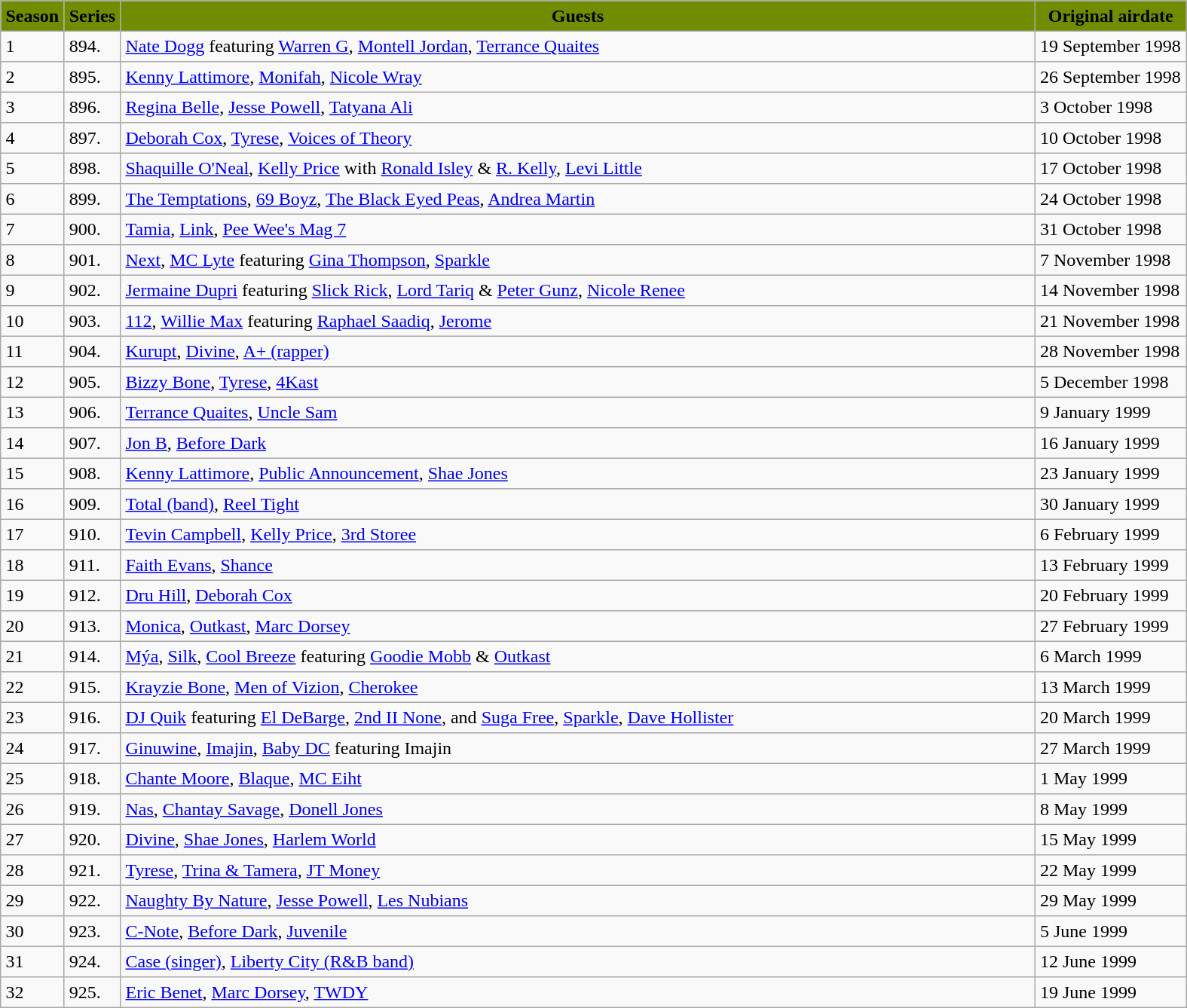<table class="toccolours" border="2" cellpadding="4" cellspacing="0" style="margin: 1em 1em 1em 0; background: #f9f9f9; border: 1px #aaa solid; border-collapse: collapse">
<tr style="vertical-align: top; text-align: center; background-color:#728C00">
<th><strong>Season</strong></th>
<th><strong>Series</strong></th>
<th style="width:800px;"><strong>Guests</strong></th>
<th style="width:125px;"><strong>Original airdate</strong></th>
</tr>
<tr>
<td>1</td>
<td>894.</td>
<td><a href='#'>Nate Dogg</a> featuring <a href='#'>Warren G</a>, <a href='#'>Montell Jordan</a>, <a href='#'>Terrance Quaites</a></td>
<td>19 September 1998</td>
</tr>
<tr>
<td>2</td>
<td>895.</td>
<td><a href='#'>Kenny Lattimore</a>, <a href='#'>Monifah</a>, <a href='#'>Nicole Wray</a></td>
<td>26 September 1998</td>
</tr>
<tr>
<td>3</td>
<td>896.</td>
<td><a href='#'>Regina Belle</a>, <a href='#'>Jesse Powell</a>, <a href='#'>Tatyana Ali</a></td>
<td>3 October 1998</td>
</tr>
<tr>
<td>4</td>
<td>897.</td>
<td><a href='#'>Deborah Cox</a>, <a href='#'>Tyrese</a>, <a href='#'>Voices of Theory</a></td>
<td>10 October 1998</td>
</tr>
<tr>
<td>5</td>
<td>898.</td>
<td><a href='#'>Shaquille O'Neal</a>, <a href='#'>Kelly Price</a> with <a href='#'>Ronald Isley</a> & <a href='#'>R. Kelly</a>, <a href='#'>Levi Little</a></td>
<td>17 October 1998</td>
</tr>
<tr>
<td>6</td>
<td>899.</td>
<td><a href='#'>The Temptations</a>, <a href='#'>69 Boyz</a>, <a href='#'>The Black Eyed Peas</a>, <a href='#'>Andrea Martin</a></td>
<td>24 October 1998</td>
</tr>
<tr>
<td>7</td>
<td>900.</td>
<td><a href='#'>Tamia</a>, <a href='#'>Link</a>, <a href='#'>Pee Wee's Mag 7</a></td>
<td>31 October 1998</td>
</tr>
<tr>
<td>8</td>
<td>901.</td>
<td><a href='#'>Next</a>, <a href='#'>MC Lyte</a> featuring <a href='#'>Gina Thompson</a>, <a href='#'>Sparkle</a></td>
<td>7 November 1998</td>
</tr>
<tr>
<td>9</td>
<td>902.</td>
<td><a href='#'>Jermaine Dupri</a> featuring <a href='#'>Slick Rick</a>, <a href='#'>Lord Tariq</a> & <a href='#'>Peter Gunz</a>, <a href='#'>Nicole Renee</a></td>
<td>14 November 1998</td>
</tr>
<tr>
<td>10</td>
<td>903.</td>
<td><a href='#'>112</a>, <a href='#'>Willie Max</a> featuring <a href='#'>Raphael Saadiq</a>, <a href='#'>Jerome</a></td>
<td>21 November 1998</td>
</tr>
<tr>
<td>11</td>
<td>904.</td>
<td><a href='#'>Kurupt</a>, <a href='#'>Divine</a>, <a href='#'>A+ (rapper)</a></td>
<td>28 November 1998</td>
</tr>
<tr>
<td>12</td>
<td>905.</td>
<td><a href='#'>Bizzy Bone</a>, <a href='#'>Tyrese</a>, <a href='#'>4Kast</a></td>
<td>5 December 1998</td>
</tr>
<tr>
<td>13</td>
<td>906.</td>
<td><a href='#'>Terrance Quaites</a>, <a href='#'>Uncle Sam</a></td>
<td>9 January 1999</td>
</tr>
<tr>
<td>14</td>
<td>907.</td>
<td><a href='#'>Jon B</a>, <a href='#'>Before Dark</a></td>
<td>16 January 1999</td>
</tr>
<tr>
<td>15</td>
<td>908.</td>
<td><a href='#'>Kenny Lattimore</a>, <a href='#'>Public Announcement</a>, <a href='#'>Shae Jones</a></td>
<td>23 January 1999</td>
</tr>
<tr>
<td>16</td>
<td>909.</td>
<td><a href='#'>Total (band)</a>, <a href='#'>Reel Tight</a></td>
<td>30 January 1999</td>
</tr>
<tr>
<td>17</td>
<td>910.</td>
<td><a href='#'>Tevin Campbell</a>, <a href='#'>Kelly Price</a>, <a href='#'>3rd Storee</a></td>
<td>6 February 1999</td>
</tr>
<tr>
<td>18</td>
<td>911.</td>
<td><a href='#'>Faith Evans</a>, <a href='#'>Shance</a></td>
<td>13 February 1999</td>
</tr>
<tr>
<td>19</td>
<td>912.</td>
<td><a href='#'>Dru Hill</a>, <a href='#'>Deborah Cox</a></td>
<td>20 February 1999</td>
</tr>
<tr>
<td>20</td>
<td>913.</td>
<td><a href='#'>Monica</a>, <a href='#'>Outkast</a>, <a href='#'>Marc Dorsey</a></td>
<td>27 February 1999</td>
</tr>
<tr>
<td>21</td>
<td>914.</td>
<td><a href='#'>Mýa</a>, <a href='#'>Silk</a>, <a href='#'>Cool Breeze</a> featuring <a href='#'>Goodie Mobb</a> & <a href='#'>Outkast</a></td>
<td>6 March 1999</td>
</tr>
<tr>
<td>22</td>
<td>915.</td>
<td><a href='#'>Krayzie Bone</a>, <a href='#'>Men of Vizion</a>, <a href='#'>Cherokee</a></td>
<td>13 March 1999</td>
</tr>
<tr>
<td>23</td>
<td>916.</td>
<td><a href='#'>DJ Quik</a> featuring <a href='#'>El DeBarge</a>, <a href='#'>2nd II None</a>, and <a href='#'>Suga Free</a>, <a href='#'>Sparkle</a>, <a href='#'>Dave Hollister</a></td>
<td>20 March 1999</td>
</tr>
<tr>
<td>24</td>
<td>917.</td>
<td><a href='#'>Ginuwine</a>, <a href='#'>Imajin</a>, <a href='#'>Baby DC</a> featuring Imajin</td>
<td>27 March 1999</td>
</tr>
<tr>
<td>25</td>
<td>918.</td>
<td><a href='#'>Chante Moore</a>, <a href='#'>Blaque</a>, <a href='#'>MC Eiht</a></td>
<td>1 May 1999</td>
</tr>
<tr>
<td>26</td>
<td>919.</td>
<td><a href='#'>Nas</a>, <a href='#'>Chantay Savage</a>, <a href='#'>Donell Jones</a></td>
<td>8 May 1999</td>
</tr>
<tr>
<td>27</td>
<td>920.</td>
<td><a href='#'>Divine</a>, <a href='#'>Shae Jones</a>, <a href='#'>Harlem World</a></td>
<td>15 May 1999</td>
</tr>
<tr>
<td>28</td>
<td>921.</td>
<td><a href='#'>Tyrese</a>, <a href='#'>Trina & Tamera</a>, <a href='#'>JT Money</a></td>
<td>22 May 1999</td>
</tr>
<tr>
<td>29</td>
<td>922.</td>
<td><a href='#'>Naughty By Nature</a>, <a href='#'>Jesse Powell</a>, <a href='#'>Les Nubians</a></td>
<td>29 May 1999</td>
</tr>
<tr>
<td>30</td>
<td>923.</td>
<td><a href='#'>C-Note</a>, <a href='#'>Before Dark</a>, <a href='#'>Juvenile</a></td>
<td>5 June 1999</td>
</tr>
<tr>
<td>31</td>
<td>924.</td>
<td><a href='#'>Case (singer)</a>, <a href='#'>Liberty City (R&B band)</a></td>
<td>12 June 1999</td>
</tr>
<tr>
<td>32</td>
<td>925.</td>
<td><a href='#'>Eric Benet</a>, <a href='#'>Marc Dorsey</a>, <a href='#'>TWDY</a></td>
<td>19 June 1999</td>
</tr>
</table>
